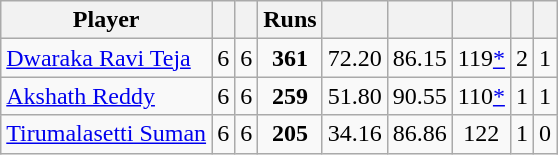<table class="wikitable sortable" style="text-align: center;">
<tr>
<th class="unsortable">Player</th>
<th></th>
<th></th>
<th>Runs</th>
<th></th>
<th></th>
<th></th>
<th></th>
<th></th>
</tr>
<tr>
<td style="text-align:left"><a href='#'>Dwaraka Ravi Teja</a></td>
<td style="text-align:left">6</td>
<td>6</td>
<td><strong>361</strong></td>
<td>72.20</td>
<td>86.15</td>
<td>119<a href='#'>*</a></td>
<td>2</td>
<td>1</td>
</tr>
<tr>
<td style="text-align:left"><a href='#'>Akshath Reddy</a></td>
<td style="text-align:left">6</td>
<td>6</td>
<td><strong>259</strong></td>
<td>51.80</td>
<td>90.55</td>
<td>110<a href='#'>*</a></td>
<td>1</td>
<td>1</td>
</tr>
<tr>
<td style="text-align:left"><a href='#'>Tirumalasetti Suman</a></td>
<td style="text-align:left">6</td>
<td>6</td>
<td><strong>205</strong></td>
<td>34.16</td>
<td>86.86</td>
<td>122</td>
<td>1</td>
<td>0</td>
</tr>
</table>
